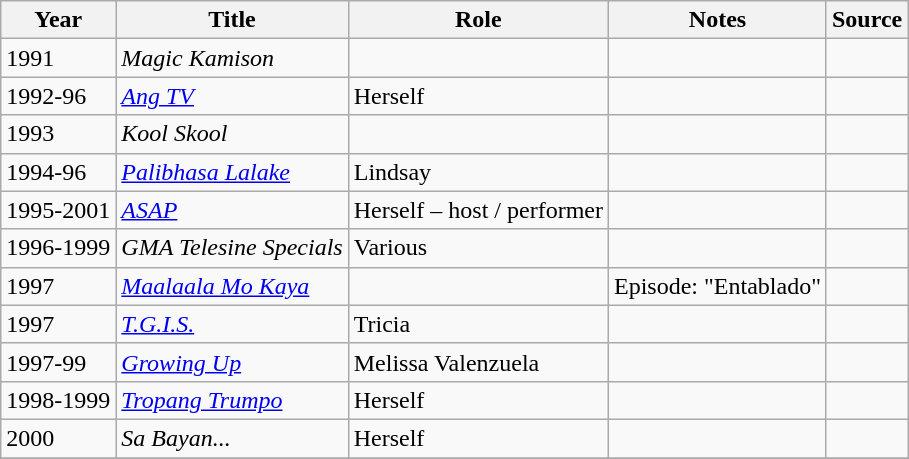<table class="wikitable sortable" >
<tr>
<th>Year</th>
<th>Title</th>
<th>Role</th>
<th class="unsortable">Notes </th>
<th class="unsortable">Source </th>
</tr>
<tr>
<td>1991</td>
<td><em>Magic Kamison</em></td>
<td></td>
<td></td>
<td></td>
</tr>
<tr>
<td>1992-96</td>
<td><em><a href='#'>Ang TV</a></em></td>
<td>Herself</td>
<td></td>
<td></td>
</tr>
<tr>
<td>1993</td>
<td><em>Kool Skool</em></td>
<td></td>
<td></td>
<td></td>
</tr>
<tr>
<td>1994-96</td>
<td><em><a href='#'>Palibhasa Lalake</a></em></td>
<td>Lindsay</td>
<td></td>
<td></td>
</tr>
<tr>
<td>1995-2001</td>
<td><em><a href='#'>ASAP</a></em></td>
<td>Herself – host / performer</td>
<td></td>
<td></td>
</tr>
<tr>
<td>1996-1999</td>
<td><em>GMA Telesine Specials</em></td>
<td>Various</td>
<td></td>
<td></td>
</tr>
<tr>
<td>1997</td>
<td><em><a href='#'>Maalaala Mo Kaya</a></em></td>
<td></td>
<td>Episode: "Entablado"</td>
<td></td>
</tr>
<tr>
<td>1997</td>
<td><em><a href='#'>T.G.I.S.</a></em></td>
<td>Tricia</td>
<td></td>
<td></td>
</tr>
<tr>
<td>1997-99</td>
<td><em><a href='#'>Growing Up</a></em></td>
<td>Melissa Valenzuela</td>
<td></td>
<td></td>
</tr>
<tr>
<td>1998-1999</td>
<td><em><a href='#'>Tropang Trumpo</a></em></td>
<td>Herself</td>
<td></td>
<td></td>
</tr>
<tr>
<td>2000</td>
<td><em>Sa Bayan...</em></td>
<td>Herself</td>
<td></td>
<td></td>
</tr>
<tr>
</tr>
</table>
